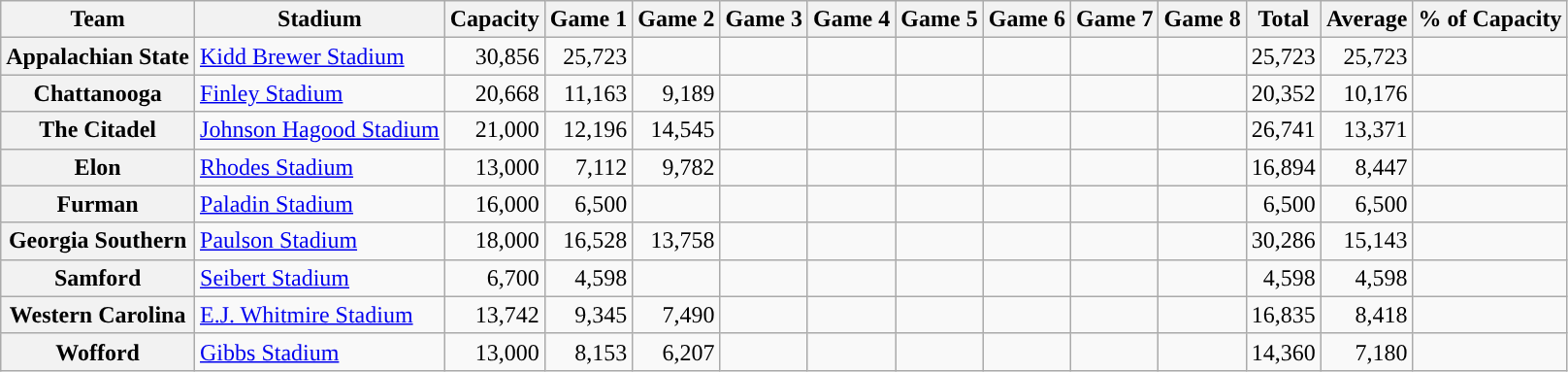<table class="wikitable sortable">
<tr>
<th>Team</th>
<th>Stadium</th>
<th>Capacity</th>
<th>Game 1</th>
<th>Game 2</th>
<th>Game 3</th>
<th>Game 4</th>
<th>Game 5</th>
<th>Game 6</th>
<th>Game 7</th>
<th>Game 8</th>
<th>Total</th>
<th>Average</th>
<th>% of Capacity</th>
</tr>
<tr>
<th>Appalachian State</th>
<td><a href='#'>Kidd Brewer Stadium</a></td>
<td align=right>30,856</td>
<td align=right>25,723</td>
<td align=right></td>
<td align=right></td>
<td align=right></td>
<td align=right></td>
<td align=right></td>
<td align=right></td>
<td align=right></td>
<td align=right>25,723</td>
<td align=right>25,723</td>
<td align=right></td>
</tr>
<tr>
<th>Chattanooga</th>
<td><a href='#'>Finley Stadium</a></td>
<td align=right>20,668</td>
<td align=right>11,163</td>
<td align=right>9,189</td>
<td align=right></td>
<td align=right></td>
<td align=right></td>
<td align=right></td>
<td align=right></td>
<td align=right></td>
<td align=right>20,352</td>
<td align=right>10,176</td>
<td align=right></td>
</tr>
<tr>
<th>The Citadel</th>
<td><a href='#'>Johnson Hagood Stadium</a></td>
<td align=right>21,000</td>
<td align=right>12,196</td>
<td align=right>14,545</td>
<td align=right></td>
<td align=right></td>
<td align=right></td>
<td align=right></td>
<td align=right></td>
<td align=right></td>
<td align=right>26,741</td>
<td align=right>13,371</td>
<td align=right></td>
</tr>
<tr>
<th>Elon</th>
<td><a href='#'>Rhodes Stadium</a></td>
<td align=right>13,000</td>
<td align=right>7,112</td>
<td align=right>9,782</td>
<td align=right></td>
<td align=right></td>
<td align=right></td>
<td align=right></td>
<td align=right></td>
<td align=right></td>
<td align=right>16,894</td>
<td align=right>8,447</td>
<td align=right></td>
</tr>
<tr>
<th>Furman</th>
<td><a href='#'>Paladin Stadium</a></td>
<td align=right>16,000</td>
<td align=right>6,500</td>
<td align=right></td>
<td align=right></td>
<td align=right></td>
<td align=right></td>
<td align=right></td>
<td align=right></td>
<td align=right></td>
<td align=right>6,500</td>
<td align=right>6,500</td>
<td align=right></td>
</tr>
<tr>
<th>Georgia Southern</th>
<td><a href='#'>Paulson Stadium</a></td>
<td align=right>18,000</td>
<td align=right>16,528</td>
<td align=right>13,758</td>
<td align=right></td>
<td align=right></td>
<td align=right></td>
<td align=right></td>
<td align=right></td>
<td align=right></td>
<td align=right>30,286</td>
<td align=right>15,143</td>
<td align=right></td>
</tr>
<tr>
<th>Samford</th>
<td><a href='#'>Seibert Stadium</a></td>
<td align=right>6,700</td>
<td align=right>4,598</td>
<td align=right></td>
<td align=right></td>
<td align=right></td>
<td align=right></td>
<td align=right></td>
<td align=right></td>
<td align=right></td>
<td align=right>4,598</td>
<td align=right>4,598</td>
<td align=right></td>
</tr>
<tr>
<th>Western Carolina</th>
<td><a href='#'>E.J. Whitmire Stadium</a></td>
<td align=right>13,742</td>
<td align=right>9,345</td>
<td align=right>7,490</td>
<td align=right></td>
<td align=right></td>
<td align=right></td>
<td align=right></td>
<td align=right></td>
<td align=right></td>
<td align=right>16,835</td>
<td align=right>8,418</td>
<td align=right></td>
</tr>
<tr>
<th>Wofford</th>
<td><a href='#'>Gibbs Stadium</a></td>
<td align=right>13,000</td>
<td align=right>8,153</td>
<td align=right>6,207</td>
<td align=right></td>
<td align=right></td>
<td align=right></td>
<td align=right></td>
<td align=right></td>
<td align=right></td>
<td align=right>14,360</td>
<td align=right>7,180</td>
<td align=right></td>
</tr>
</table>
